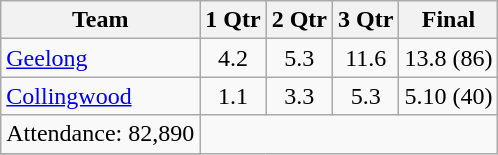<table class="wikitable">
<tr>
<th>Team</th>
<th>1 Qtr</th>
<th>2 Qtr</th>
<th>3 Qtr</th>
<th>Final</th>
</tr>
<tr>
<td><a href='#'>Geelong</a></td>
<td align=center>4.2</td>
<td align=center>5.3</td>
<td align=center>11.6</td>
<td align=center>13.8 (86)</td>
</tr>
<tr>
<td><a href='#'>Collingwood</a></td>
<td align=center>1.1</td>
<td align=center>3.3</td>
<td align=center>5.3</td>
<td align=center>5.10 (40)</td>
</tr>
<tr>
<td align=center>Attendance: 82,890</td>
</tr>
<tr>
</tr>
</table>
